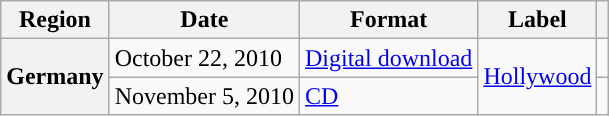<table class="wikitable plainrowheaders">
<tr>
<th scope="col">Region</th>
<th scope="col">Date</th>
<th scope="col">Format</th>
<th scope="col">Label</th>
<th scope="col"></th>
</tr>
<tr>
<th scope="row" rowspan="2">Germany</th>
<td>October 22, 2010</td>
<td><a href='#'>Digital download</a></td>
<td rowspan="2"><a href='#'>Hollywood</a></td>
<td align="center"></td>
</tr>
<tr>
<td>November 5, 2010</td>
<td><a href='#'>CD</a></td>
<td align="center"></td>
</tr>
</table>
